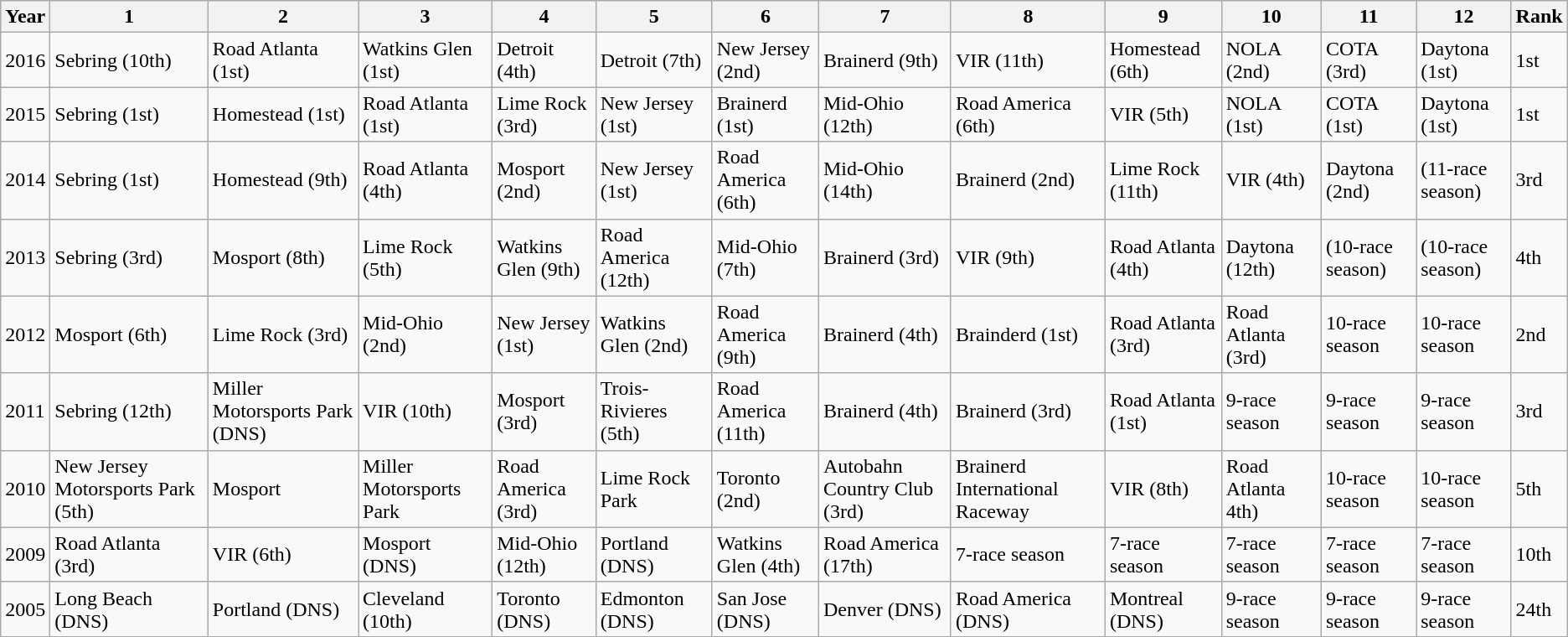<table class="wikitable">
<tr>
<th>Year</th>
<th>1</th>
<th>2</th>
<th>3</th>
<th>4</th>
<th>5</th>
<th>6</th>
<th>7</th>
<th>8</th>
<th>9</th>
<th>10</th>
<th>11</th>
<th>12</th>
<th>Rank</th>
</tr>
<tr>
<td>2016</td>
<td>Sebring (10th)</td>
<td>Road Atlanta (1st)</td>
<td>Watkins Glen (1st)</td>
<td>Detroit (4th)</td>
<td>Detroit (7th)</td>
<td>New Jersey (2nd)</td>
<td>Brainerd (9th)</td>
<td>VIR (11th)</td>
<td>Homestead (6th)</td>
<td>NOLA (2nd)</td>
<td>COTA (3rd)</td>
<td>Daytona (1st)</td>
<td>1st</td>
</tr>
<tr>
<td>2015</td>
<td>Sebring (1st)</td>
<td>Homestead (1st)</td>
<td>Road Atlanta (1st)</td>
<td>Lime Rock (3rd)</td>
<td>New Jersey (1st)</td>
<td>Brainerd (1st)</td>
<td>Mid-Ohio (12th)</td>
<td>Road America (6th)</td>
<td>VIR (5th)</td>
<td>NOLA (1st)</td>
<td>COTA (1st)</td>
<td>Daytona (1st)</td>
<td>1st</td>
</tr>
<tr>
<td>2014</td>
<td>Sebring (1st)</td>
<td>Homestead (9th)</td>
<td>Road Atlanta (4th)</td>
<td>Mosport (2nd)</td>
<td>New Jersey (1st)</td>
<td>Road America (6th)</td>
<td>Mid-Ohio (14th)</td>
<td>Brainerd (2nd)</td>
<td>Lime Rock (11th)</td>
<td>VIR (4th)</td>
<td>Daytona (2nd)</td>
<td>(11-race season)</td>
<td>3rd</td>
</tr>
<tr>
<td>2013</td>
<td>Sebring (3rd)</td>
<td>Mosport (8th)</td>
<td>Lime Rock (5th)</td>
<td>Watkins Glen (9th)</td>
<td>Road America (12th)</td>
<td>Mid-Ohio (7th)</td>
<td>Brainerd (3rd)</td>
<td>VIR (9th)</td>
<td>Road Atlanta (4th)</td>
<td>Daytona (12th)</td>
<td>(10-race season)</td>
<td>(10-race season)</td>
<td>4th</td>
</tr>
<tr>
<td>2012</td>
<td>Mosport (6th)</td>
<td>Lime Rock (3rd)</td>
<td>Mid-Ohio (2nd)</td>
<td>New Jersey (1st)</td>
<td>Watkins Glen (2nd)</td>
<td>Road America (9th)</td>
<td>Brainerd (4th)</td>
<td>Brainderd (1st)</td>
<td>Road Atlanta (3rd)</td>
<td>Road Atlanta (3rd)</td>
<td>10-race season</td>
<td>10-race season</td>
<td>2nd</td>
</tr>
<tr>
<td>2011</td>
<td>Sebring (12th)</td>
<td>Miller Motorsports Park (DNS)</td>
<td>VIR (10th)</td>
<td>Mosport (3rd)</td>
<td>Trois-Rivieres (5th)</td>
<td>Road America (11th)</td>
<td>Brainerd (4th)</td>
<td>Brainerd (3rd)</td>
<td>Road Atlanta (1st)</td>
<td>9-race season</td>
<td>9-race season</td>
<td>9-race season</td>
<td>3rd</td>
</tr>
<tr>
<td>2010</td>
<td>New Jersey Motorsports Park (5th)</td>
<td>Mosport</td>
<td>Miller Motorsports Park</td>
<td>Road America (3rd)</td>
<td>Lime Rock Park</td>
<td>Toronto (2nd)</td>
<td>Autobahn Country Club (3rd)</td>
<td>Brainerd International Raceway</td>
<td>VIR (8th)</td>
<td>Road Atlanta 4th)</td>
<td>10-race season</td>
<td>10-race season</td>
<td>5th</td>
</tr>
<tr>
<td>2009</td>
<td>Road Atlanta (3rd)</td>
<td>VIR (6th)</td>
<td>Mosport (DNS)</td>
<td>Mid-Ohio (12th)</td>
<td>Portland (DNS)</td>
<td>Watkins Glen (4th)</td>
<td>Road America (17th)</td>
<td>7-race season</td>
<td>7-race season</td>
<td>7-race season</td>
<td>7-race season</td>
<td>7-race season</td>
<td>10th</td>
</tr>
<tr>
<td>2005</td>
<td>Long Beach (DNS)</td>
<td>Portland (DNS)</td>
<td>Cleveland (10th)</td>
<td>Toronto (DNS)</td>
<td>Edmonton (DNS)</td>
<td>San Jose (DNS)</td>
<td>Denver (DNS)</td>
<td>Road America (DNS)</td>
<td>Montreal (DNS)</td>
<td>9-race season</td>
<td>9-race season</td>
<td>9-race season</td>
<td>24th</td>
</tr>
<tr>
</tr>
</table>
